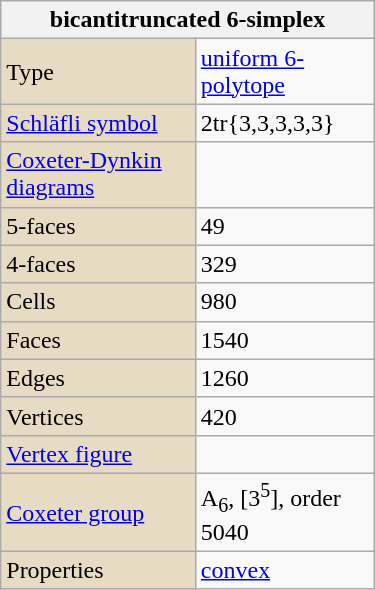<table class="wikitable" align="right" style="margin-left:10px" width="250">
<tr>
<th bgcolor=#e7dcc3 colspan=2>bicantitruncated 6-simplex</th>
</tr>
<tr>
<td bgcolor=#e7dcc3>Type</td>
<td><a href='#'>uniform 6-polytope</a></td>
</tr>
<tr>
<td bgcolor=#e7dcc3><a href='#'>Schläfli symbol</a></td>
<td>2tr{3,3,3,3,3}<br></td>
</tr>
<tr>
<td bgcolor=#e7dcc3><a href='#'>Coxeter-Dynkin diagrams</a></td>
<td><br></td>
</tr>
<tr>
<td bgcolor=#e7dcc3>5-faces</td>
<td>49</td>
</tr>
<tr>
<td bgcolor=#e7dcc3>4-faces</td>
<td>329</td>
</tr>
<tr>
<td bgcolor=#e7dcc3>Cells</td>
<td>980</td>
</tr>
<tr>
<td bgcolor=#e7dcc3>Faces</td>
<td>1540</td>
</tr>
<tr>
<td bgcolor=#e7dcc3>Edges</td>
<td>1260</td>
</tr>
<tr>
<td bgcolor=#e7dcc3>Vertices</td>
<td>420</td>
</tr>
<tr>
<td bgcolor=#e7dcc3><a href='#'>Vertex figure</a></td>
<td></td>
</tr>
<tr>
<td bgcolor=#e7dcc3><a href='#'>Coxeter group</a></td>
<td>A<sub>6</sub>, [3<sup>5</sup>], order 5040</td>
</tr>
<tr>
<td bgcolor=#e7dcc3>Properties</td>
<td><a href='#'>convex</a></td>
</tr>
</table>
